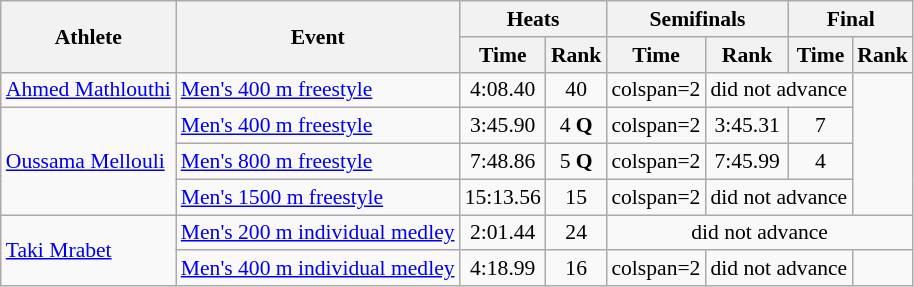<table class=wikitable style="font-size:90%">
<tr>
<th rowspan="2">Athlete</th>
<th rowspan="2">Event</th>
<th colspan="2">Heats</th>
<th colspan="2">Semifinals</th>
<th colspan="2">Final</th>
</tr>
<tr>
<th>Time</th>
<th>Rank</th>
<th>Time</th>
<th>Rank</th>
<th>Time</th>
<th>Rank</th>
</tr>
<tr>
<td rowspan="1"><a href='#'>Ahmed Mathlouthi</a></td>
<td><a href='#'>Men's 400 m freestyle</a></td>
<td align=center>4:08.40</td>
<td align=center>40</td>
<td>colspan=2 </td>
<td align=center colspan=2>did not advance</td>
</tr>
<tr>
<td rowspan="3"><a href='#'>Oussama Mellouli</a></td>
<td><a href='#'>Men's 400 m freestyle</a></td>
<td align=center>3:45.90</td>
<td align=center>4 <strong>Q</strong></td>
<td>colspan=2 </td>
<td align=center>3:45.31</td>
<td align=center>7</td>
</tr>
<tr>
<td><a href='#'>Men's 800 m freestyle</a></td>
<td align=center>7:48.86</td>
<td align=center>5 <strong>Q</strong></td>
<td>colspan=2 </td>
<td align=center>7:45.99</td>
<td align=center>4</td>
</tr>
<tr>
<td><a href='#'>Men's 1500 m freestyle</a></td>
<td align=center>15:13.56</td>
<td align=center>15</td>
<td>colspan=2 </td>
<td align=center colspan=2>did not advance</td>
</tr>
<tr>
<td rowspan="2"><a href='#'>Taki Mrabet</a></td>
<td><a href='#'>Men's 200 m individual medley</a></td>
<td align=center>2:01.44</td>
<td align=center>24</td>
<td align=center colspan=4>did not advance</td>
</tr>
<tr>
<td><a href='#'>Men's 400 m individual medley</a></td>
<td align=center>4:18.99</td>
<td align=center>16</td>
<td>colspan=2 </td>
<td align=center colspan=2>did not advance</td>
</tr>
</table>
